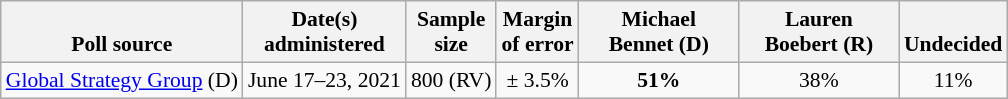<table class="wikitable" style="font-size:90%;text-align:center;">
<tr valign=bottom>
<th>Poll source</th>
<th>Date(s)<br>administered</th>
<th>Sample<br>size</th>
<th>Margin<br>of error</th>
<th style="width:100px;">Michael<br>Bennet (D)</th>
<th style="width:100px;">Lauren<br>Boebert (R)</th>
<th>Undecided</th>
</tr>
<tr>
<td style="text-align:left;"><a href='#'>Global Strategy Group</a> (D)</td>
<td>June 17–23, 2021</td>
<td>800 (RV)</td>
<td>± 3.5%</td>
<td><strong>51%</strong></td>
<td>38%</td>
<td>11%</td>
</tr>
</table>
